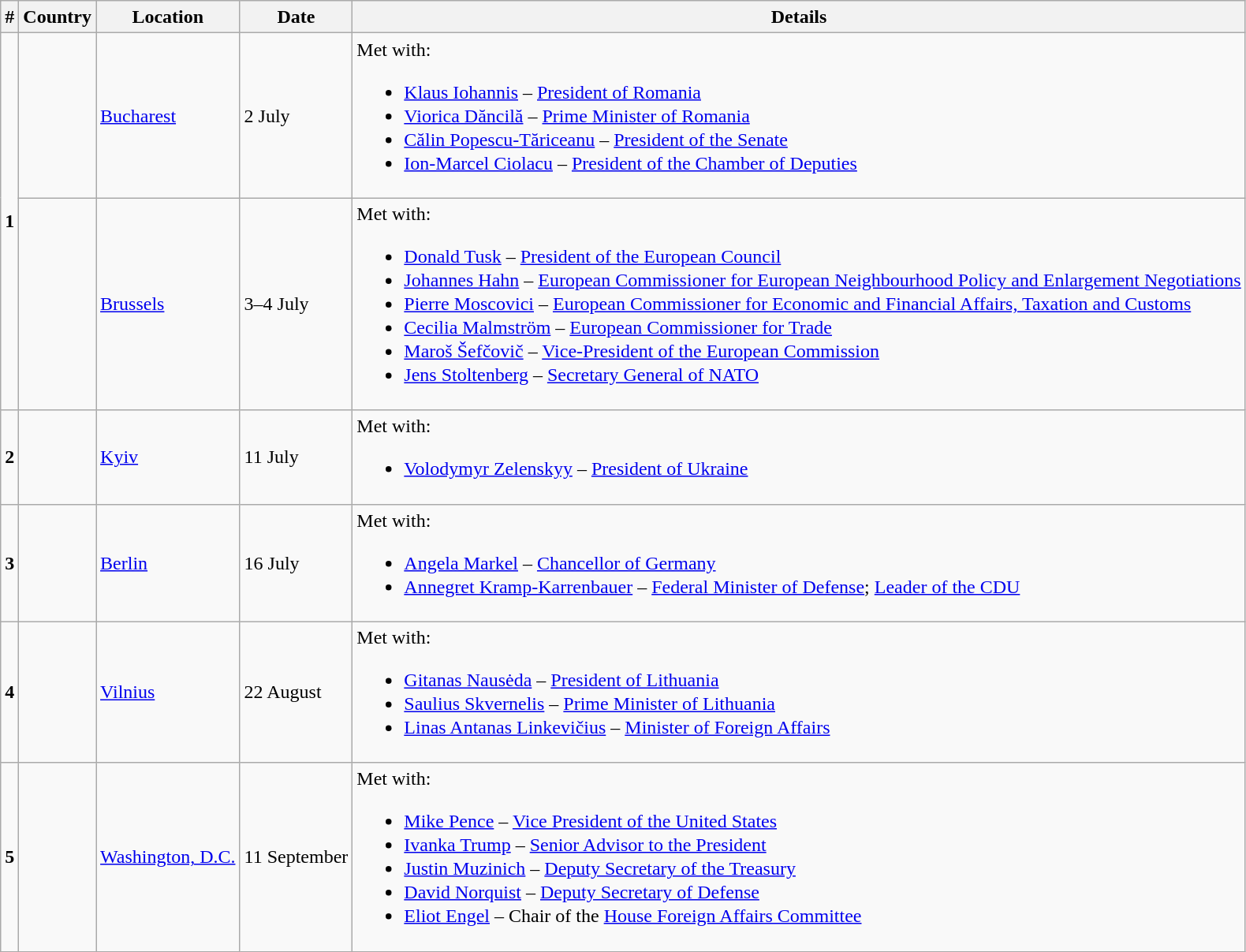<table class="wikitable plainrowheaders" style="text-align:left;font-size:100%;line-height:20px;">
<tr>
<th>#</th>
<th scope="col">Country</th>
<th scope="col">Location</th>
<th scope="col">Date</th>
<th>Details</th>
</tr>
<tr>
<td rowspan="2"><strong>1</strong></td>
<td><strong></strong></td>
<td><a href='#'>Bucharest</a></td>
<td>2 July</td>
<td>Met with:<br><ul><li><a href='#'>Klaus Iohannis</a> – <a href='#'>President of Romania</a></li><li><a href='#'>Viorica Dăncilă</a> – <a href='#'>Prime Minister of Romania</a></li><li><a href='#'>Călin Popescu-Tăriceanu</a> – <a href='#'>President of the Senate</a></li><li><a href='#'>Ion-Marcel Ciolacu</a> – <a href='#'>President of the Chamber of Deputies</a></li></ul></td>
</tr>
<tr>
<td><strong></strong></td>
<td><a href='#'>Brussels</a></td>
<td>3–4 July</td>
<td>Met with:<br><ul><li><a href='#'>Donald Tusk</a> – <a href='#'>President of the European Council</a></li><li><a href='#'>Johannes Hahn</a> – <a href='#'>European Commissioner for European Neighbourhood Policy and Enlargement Negotiations</a></li><li><a href='#'>Pierre Moscovici</a> – <a href='#'>European Commissioner for Economic and Financial Affairs, Taxation and Customs</a></li><li><a href='#'>Cecilia Malmström</a> – <a href='#'>European Commissioner for Trade</a></li><li><a href='#'>Maroš Šefčovič</a> – <a href='#'>Vice-President of the European Commission</a></li><li><a href='#'>Jens Stoltenberg</a> – <a href='#'>Secretary General of NATO</a></li></ul></td>
</tr>
<tr>
<td><strong>2</strong></td>
<td><strong></strong></td>
<td><a href='#'>Kyiv</a></td>
<td>11 July</td>
<td>Met with:<br><ul><li><a href='#'>Volodymyr Zelenskyy</a> – <a href='#'>President of Ukraine</a></li></ul></td>
</tr>
<tr>
<td><strong>3</strong></td>
<td><strong></strong></td>
<td><a href='#'>Berlin</a></td>
<td>16 July</td>
<td>Met with:<br><ul><li><a href='#'>Angela Markel</a> – <a href='#'>Chancellor of Germany</a></li><li><a href='#'>Annegret Kramp-Karrenbauer</a> – <a href='#'>Federal Minister of Defense</a>; <a href='#'>Leader of the CDU</a></li></ul></td>
</tr>
<tr>
<td><strong>4</strong></td>
<td><strong></strong></td>
<td><a href='#'>Vilnius</a></td>
<td>22 August</td>
<td>Met with:<br><ul><li><a href='#'>Gitanas Nausėda</a> – <a href='#'>President of Lithuania</a></li><li><a href='#'>Saulius Skvernelis</a> – <a href='#'>Prime Minister of Lithuania</a></li><li><a href='#'>Linas Antanas Linkevičius</a> – <a href='#'>Minister of Foreign Affairs</a></li></ul></td>
</tr>
<tr>
<td><strong>5</strong></td>
<td><strong></strong></td>
<td><a href='#'>Washington, D.C.</a></td>
<td>11 September</td>
<td>Met with:<br><ul><li><a href='#'>Mike Pence</a> – <a href='#'>Vice President of the United States</a></li><li><a href='#'>Ivanka Trump</a> – <a href='#'>Senior Advisor to the President</a></li><li><a href='#'>Justin Muzinich</a> – <a href='#'>Deputy Secretary of the Treasury</a></li><li><a href='#'>David Norquist</a> – <a href='#'>Deputy Secretary of Defense</a></li><li><a href='#'>Eliot Engel</a> – Chair of the <a href='#'>House Foreign Affairs Committee</a></li></ul></td>
</tr>
</table>
